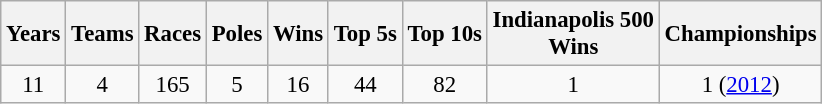<table class="wikitable" style="text-align:center; font-size:95%">
<tr>
<th>Years</th>
<th>Teams</th>
<th>Races</th>
<th>Poles</th>
<th>Wins</th>
<th>Top 5s</th>
<th>Top 10s</th>
<th>Indianapolis 500<br>Wins</th>
<th>Championships</th>
</tr>
<tr>
<td>11</td>
<td>4</td>
<td>165</td>
<td>5</td>
<td>16</td>
<td>44</td>
<td>82</td>
<td>1</td>
<td>1 (<a href='#'>2012</a>)</td>
</tr>
</table>
